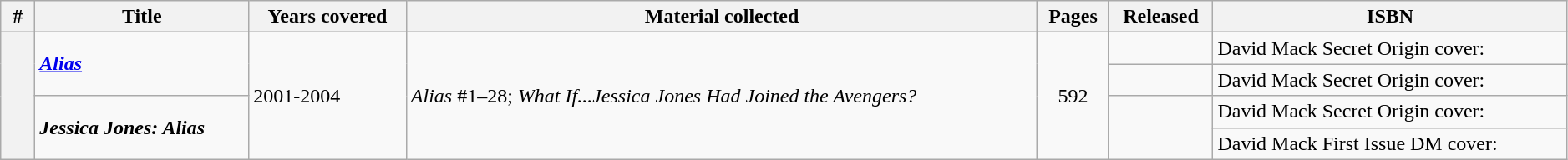<table class="wikitable sortable" width="99%">
<tr>
<th class="unsortable" width="20px">#</th>
<th>Title</th>
<th>Years covered</th>
<th class="unsortable">Material collected</th>
<th>Pages</th>
<th>Released</th>
<th class="unsortable">ISBN</th>
</tr>
<tr>
<th rowspan="4" style="background-color: light grey;"></th>
<td rowspan="2"><a href='#'><strong><em>Alias</em></strong></a></td>
<td rowspan="4">2001-2004</td>
<td rowspan="4"><em>Alias</em> #1–28; <em>What If...Jessica Jones Had Joined the Avengers?</em></td>
<td rowspan="4" style="text-align: center;">592</td>
<td></td>
<td>David Mack Secret Origin cover: </td>
</tr>
<tr>
<td></td>
<td>David Mack Secret Origin cover: </td>
</tr>
<tr>
<td rowspan="2"><strong><em>Jessica Jones: Alias</em></strong></td>
<td rowspan="2"></td>
<td>David Mack Secret Origin cover: </td>
</tr>
<tr>
<td>David Mack First Issue DM cover: </td>
</tr>
</table>
